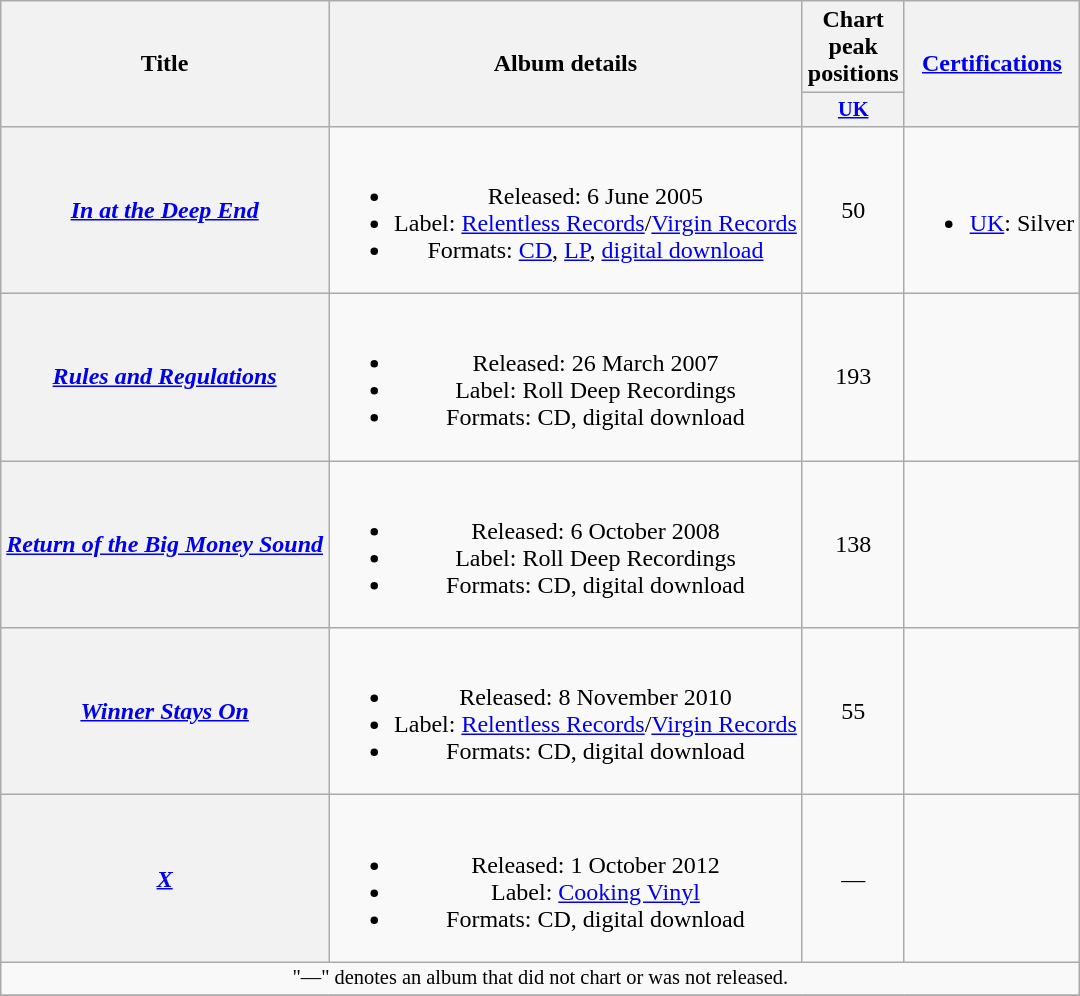<table class="wikitable plainrowheaders" style="text-align:center;">
<tr>
<th scope="col" rowspan="2">Title</th>
<th scope="col" rowspan="2">Album details</th>
<th scope="col" rowspan="1">Chart peak positions</th>
<th scope="col" rowspan="2"><a href='#'>Certifications</a></th>
</tr>
<tr>
<th scope="col" style="width:3em;font-size:85%;"><a href='#'>UK</a><br></th>
</tr>
<tr>
<th scope="row"><strong><em><a href='#'>In at the Deep End</a></em></strong></th>
<td><br><ul><li>Released: 6 June 2005</li><li>Label: <a href='#'>Relentless Records</a>/<a href='#'>Virgin Records</a></li><li>Formats: <a href='#'>CD</a>, <a href='#'>LP</a>, <a href='#'>digital download</a></li></ul></td>
<td>50</td>
<td><br><ul><li><a href='#'>UK</a>: Silver</li></ul></td>
</tr>
<tr>
<th scope="row"><strong><em><a href='#'>Rules and Regulations</a></em></strong></th>
<td><br><ul><li>Released: 26 March 2007</li><li>Label: Roll Deep Recordings</li><li>Formats: CD, digital download</li></ul></td>
<td>193</td>
<td></td>
</tr>
<tr>
<th scope="row"><strong><em><a href='#'>Return of the Big Money Sound</a></em></strong></th>
<td><br><ul><li>Released: 6 October 2008</li><li>Label: Roll Deep Recordings</li><li>Formats: CD, digital download</li></ul></td>
<td>138</td>
<td></td>
</tr>
<tr>
<th scope="row"><strong><em><a href='#'>Winner Stays On</a></em></strong></th>
<td><br><ul><li>Released: 8 November 2010</li><li>Label:  <a href='#'>Relentless Records</a>/<a href='#'>Virgin Records</a></li><li>Formats: CD, digital download</li></ul></td>
<td>55</td>
<td></td>
</tr>
<tr>
<th scope="row"><strong><em><a href='#'>X</a></em></strong></th>
<td><br><ul><li>Released: 1 October 2012</li><li>Label:  <a href='#'>Cooking Vinyl</a></li><li>Formats: CD, digital download</li></ul></td>
<td>—</td>
<td></td>
</tr>
<tr>
<td colspan="18" style="font-size:85%">"—" denotes an album that did not chart or was not released.</td>
</tr>
<tr>
</tr>
</table>
